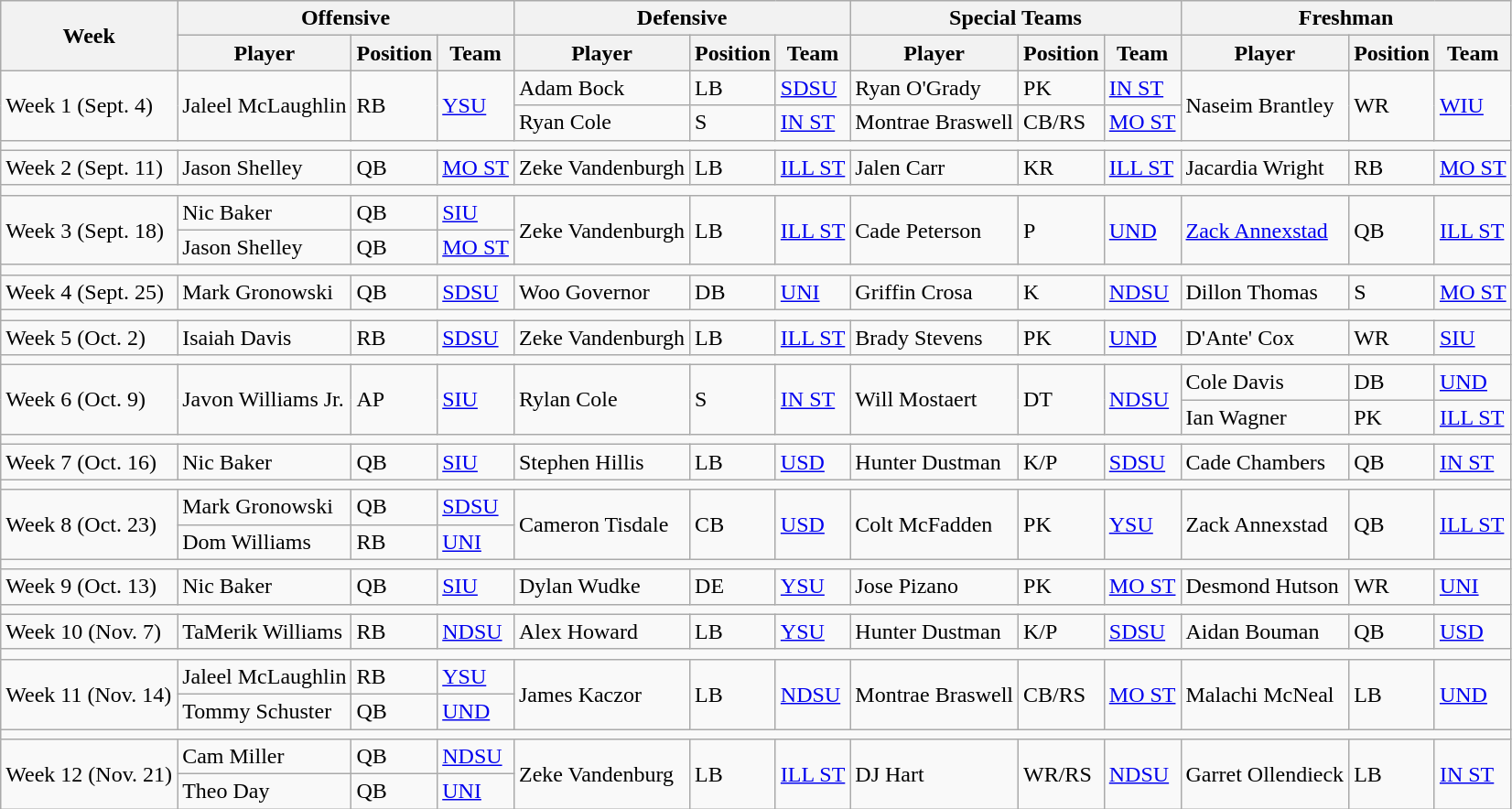<table class="wikitable">
<tr>
<th rowspan="2">Week</th>
<th colspan="3">Offensive</th>
<th colspan="3">Defensive</th>
<th colspan="3">Special Teams</th>
<th colspan="3">Freshman</th>
</tr>
<tr>
<th>Player</th>
<th>Position</th>
<th>Team</th>
<th>Player</th>
<th>Position</th>
<th>Team</th>
<th>Player</th>
<th>Position</th>
<th>Team</th>
<th>Player</th>
<th>Position</th>
<th>Team</th>
</tr>
<tr>
<td rowspan="2">Week 1 (Sept. 4) </td>
<td rowspan="2">Jaleel McLaughlin</td>
<td rowspan="2">RB</td>
<td rowspan="2"><a href='#'>YSU</a></td>
<td>Adam Bock</td>
<td>LB</td>
<td><a href='#'>SDSU</a></td>
<td>Ryan O'Grady</td>
<td>PK</td>
<td><a href='#'>IN ST</a></td>
<td rowspan="2">Naseim Brantley</td>
<td rowspan="2">WR</td>
<td rowspan="2"><a href='#'>WIU</a></td>
</tr>
<tr>
<td>Ryan Cole</td>
<td>S</td>
<td><a href='#'>IN ST</a></td>
<td>Montrae Braswell</td>
<td>CB/RS</td>
<td><a href='#'>MO ST</a></td>
</tr>
<tr>
<td colspan="13"></td>
</tr>
<tr>
<td>Week 2 (Sept. 11) </td>
<td>Jason Shelley</td>
<td>QB</td>
<td><a href='#'>MO ST</a></td>
<td>Zeke Vandenburgh</td>
<td>LB</td>
<td><a href='#'>ILL ST</a></td>
<td>Jalen Carr</td>
<td>KR</td>
<td><a href='#'>ILL ST</a></td>
<td>Jacardia Wright</td>
<td>RB</td>
<td><a href='#'>MO ST</a></td>
</tr>
<tr>
<td colspan="13"></td>
</tr>
<tr>
<td rowspan="2">Week 3 (Sept. 18) </td>
<td>Nic Baker</td>
<td>QB</td>
<td><a href='#'>SIU</a></td>
<td rowspan="2">Zeke Vandenburgh</td>
<td rowspan="2">LB</td>
<td rowspan="2"><a href='#'>ILL ST</a></td>
<td rowspan="2">Cade Peterson</td>
<td rowspan="2">P</td>
<td rowspan="2"><a href='#'>UND</a></td>
<td rowspan="2"><a href='#'>Zack Annexstad</a></td>
<td rowspan="2">QB</td>
<td rowspan="2"><a href='#'>ILL ST</a></td>
</tr>
<tr>
<td>Jason Shelley</td>
<td>QB</td>
<td><a href='#'>MO ST</a></td>
</tr>
<tr>
<td colspan="13"></td>
</tr>
<tr>
<td>Week 4 (Sept. 25) </td>
<td>Mark Gronowski</td>
<td>QB</td>
<td><a href='#'>SDSU</a></td>
<td>Woo Governor</td>
<td>DB</td>
<td><a href='#'>UNI</a></td>
<td>Griffin Crosa</td>
<td>K</td>
<td><a href='#'>NDSU</a></td>
<td>Dillon Thomas</td>
<td>S</td>
<td><a href='#'>MO ST</a></td>
</tr>
<tr>
<td colspan="13"></td>
</tr>
<tr>
<td>Week 5 (Oct. 2) </td>
<td>Isaiah Davis</td>
<td>RB</td>
<td><a href='#'>SDSU</a></td>
<td>Zeke Vandenburgh</td>
<td>LB</td>
<td><a href='#'>ILL ST</a></td>
<td>Brady Stevens</td>
<td>PK</td>
<td><a href='#'>UND</a></td>
<td>D'Ante' Cox</td>
<td>WR</td>
<td><a href='#'>SIU</a></td>
</tr>
<tr>
<td colspan="13"></td>
</tr>
<tr>
<td rowspan="2">Week 6 (Oct. 9) </td>
<td rowspan="2">Javon Williams Jr.</td>
<td rowspan="2">AP</td>
<td rowspan="2"><a href='#'>SIU</a></td>
<td rowspan="2">Rylan Cole</td>
<td rowspan="2">S</td>
<td rowspan="2"><a href='#'>IN ST</a></td>
<td rowspan="2">Will Mostaert</td>
<td rowspan="2">DT</td>
<td rowspan="2"><a href='#'>NDSU</a></td>
<td>Cole Davis</td>
<td>DB</td>
<td><a href='#'>UND</a></td>
</tr>
<tr>
<td>Ian Wagner</td>
<td>PK</td>
<td><a href='#'>ILL ST</a></td>
</tr>
<tr>
<td colspan="13"></td>
</tr>
<tr>
<td>Week 7 (Oct. 16) </td>
<td>Nic Baker</td>
<td>QB</td>
<td><a href='#'>SIU</a></td>
<td>Stephen Hillis</td>
<td>LB</td>
<td><a href='#'>USD</a></td>
<td>Hunter Dustman</td>
<td>K/P</td>
<td><a href='#'>SDSU</a></td>
<td>Cade Chambers</td>
<td>QB</td>
<td><a href='#'>IN ST</a></td>
</tr>
<tr>
<td colspan="13"></td>
</tr>
<tr>
<td rowspan="2">Week 8 (Oct. 23) </td>
<td>Mark Gronowski</td>
<td>QB</td>
<td><a href='#'>SDSU</a></td>
<td rowspan="2">Cameron Tisdale</td>
<td rowspan="2">CB</td>
<td rowspan="2"><a href='#'>USD</a></td>
<td rowspan="2">Colt McFadden</td>
<td rowspan="2">PK</td>
<td rowspan="2"><a href='#'>YSU</a></td>
<td rowspan="2">Zack Annexstad</td>
<td rowspan="2">QB</td>
<td rowspan="2"><a href='#'>ILL ST</a></td>
</tr>
<tr>
<td>Dom Williams</td>
<td>RB</td>
<td><a href='#'>UNI</a></td>
</tr>
<tr>
<td colspan="13"></td>
</tr>
<tr>
<td>Week 9 (Oct. 13) </td>
<td>Nic Baker</td>
<td>QB</td>
<td><a href='#'>SIU</a></td>
<td>Dylan Wudke</td>
<td>DE</td>
<td><a href='#'>YSU</a></td>
<td>Jose Pizano</td>
<td>PK</td>
<td><a href='#'>MO ST</a></td>
<td>Desmond Hutson</td>
<td>WR</td>
<td><a href='#'>UNI</a></td>
</tr>
<tr>
<td colspan="13"></td>
</tr>
<tr>
<td>Week 10 (Nov. 7) </td>
<td>TaMerik Williams</td>
<td>RB</td>
<td><a href='#'>NDSU</a></td>
<td>Alex Howard</td>
<td>LB</td>
<td><a href='#'>YSU</a></td>
<td>Hunter Dustman</td>
<td>K/P</td>
<td><a href='#'>SDSU</a></td>
<td>Aidan Bouman</td>
<td>QB</td>
<td><a href='#'>USD</a></td>
</tr>
<tr>
<td colspan="13"></td>
</tr>
<tr>
<td rowspan="2">Week 11 (Nov. 14) </td>
<td>Jaleel McLaughlin</td>
<td>RB</td>
<td><a href='#'>YSU</a></td>
<td rowspan="2">James Kaczor</td>
<td rowspan="2">LB</td>
<td rowspan="2"><a href='#'>NDSU</a></td>
<td rowspan="2">Montrae Braswell</td>
<td rowspan="2">CB/RS</td>
<td rowspan="2"><a href='#'>MO ST</a></td>
<td rowspan="2">Malachi McNeal</td>
<td rowspan="2">LB</td>
<td rowspan="2"><a href='#'>UND</a></td>
</tr>
<tr>
<td>Tommy Schuster</td>
<td>QB</td>
<td><a href='#'>UND</a></td>
</tr>
<tr>
<td colspan="13"></td>
</tr>
<tr>
<td rowspan="2">Week 12 (Nov. 21) </td>
<td>Cam Miller</td>
<td>QB</td>
<td><a href='#'>NDSU</a></td>
<td rowspan="2">Zeke Vandenburg</td>
<td rowspan="2">LB</td>
<td rowspan="2"><a href='#'>ILL ST</a></td>
<td rowspan="2">DJ Hart</td>
<td rowspan="2">WR/RS</td>
<td rowspan="2"><a href='#'>NDSU</a></td>
<td rowspan="2">Garret Ollendieck</td>
<td rowspan="2">LB</td>
<td rowspan="2"><a href='#'>IN ST</a></td>
</tr>
<tr>
<td>Theo Day</td>
<td>QB</td>
<td><a href='#'>UNI</a></td>
</tr>
</table>
